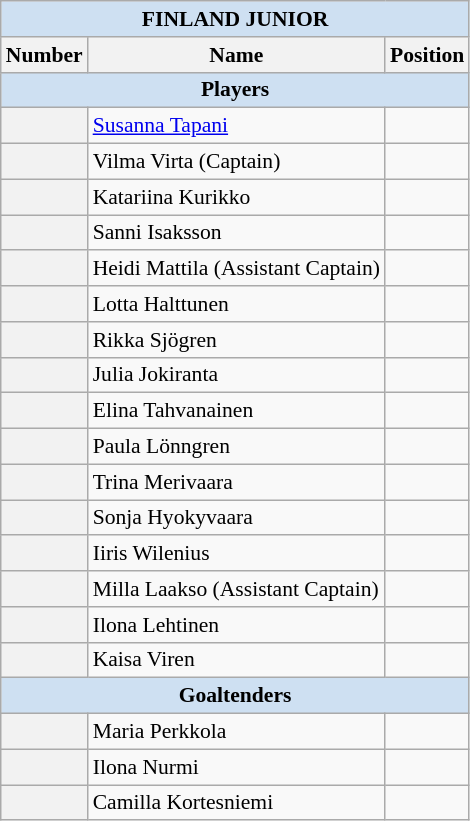<table class="wikitable" style="text-align:left; font-size:90%;">
<tr>
<th style=background:#CEE0F2 colspan=3><span>FINLAND JUNIOR</span></th>
</tr>
<tr>
<th>Number</th>
<th>Name</th>
<th>Position</th>
</tr>
<tr>
<th style=background:#CEE0F2 colspan=3><span>Players</span></th>
</tr>
<tr>
<th></th>
<td><a href='#'>Susanna Tapani</a></td>
<td></td>
</tr>
<tr>
<th></th>
<td>Vilma Virta (Captain)</td>
<td></td>
</tr>
<tr>
<th></th>
<td>Katariina Kurikko</td>
<td></td>
</tr>
<tr>
<th></th>
<td>Sanni Isaksson</td>
<td></td>
</tr>
<tr>
<th></th>
<td>Heidi Mattila (Assistant Captain)</td>
<td></td>
</tr>
<tr>
<th></th>
<td>Lotta Halttunen</td>
<td></td>
</tr>
<tr>
<th></th>
<td>Rikka Sjögren</td>
<td></td>
</tr>
<tr>
<th></th>
<td>Julia Jokiranta</td>
<td></td>
</tr>
<tr>
<th></th>
<td>Elina Tahvanainen</td>
<td></td>
</tr>
<tr>
<th></th>
<td>Paula Lönngren</td>
<td></td>
</tr>
<tr>
<th></th>
<td>Trina Merivaara</td>
<td></td>
</tr>
<tr>
<th></th>
<td>Sonja Hyokyvaara</td>
<td></td>
</tr>
<tr>
<th></th>
<td>Iiris Wilenius</td>
<td></td>
</tr>
<tr>
<th></th>
<td>Milla Laakso (Assistant Captain)</td>
<td></td>
</tr>
<tr>
<th></th>
<td>Ilona Lehtinen</td>
<td></td>
</tr>
<tr>
<th></th>
<td>Kaisa Viren</td>
<td></td>
</tr>
<tr>
<th style=background:#CEE0F2 colspan=3><span>Goaltenders</span></th>
</tr>
<tr>
<th></th>
<td>Maria Perkkola</td>
<td></td>
</tr>
<tr>
<th></th>
<td>Ilona Nurmi</td>
<td></td>
</tr>
<tr>
<th></th>
<td>Camilla Kortesniemi</td>
<td></td>
</tr>
</table>
